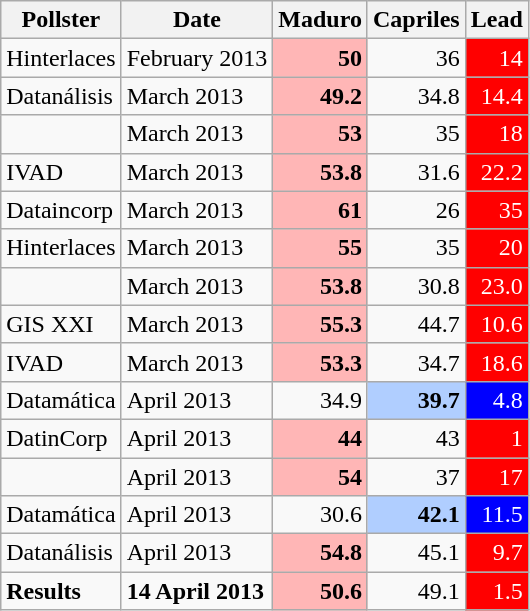<table class="wikitable sortable" style=text-align:right>
<tr>
<th>Pollster</th>
<th>Date</th>
<th>Maduro</th>
<th>Capriles</th>
<th>Lead</th>
</tr>
<tr>
<td align=left>Hinterlaces</td>
<td align=left>February 2013</td>
<td style="background:#FFB6B6"><strong>50</strong></td>
<td>36</td>
<td style="background:red; color: white;">14</td>
</tr>
<tr>
<td align=left>Datanálisis</td>
<td align=left>March 2013</td>
<td style="background:#FFB6B6"><strong>49.2</strong></td>
<td>34.8</td>
<td style="background:red; color: white;">14.4</td>
</tr>
<tr>
<td align=left></td>
<td align=left>March 2013</td>
<td style="background:#FFB6B6"><strong>53</strong></td>
<td>35</td>
<td style="background:red; color: white;">18</td>
</tr>
<tr>
<td align=left>IVAD</td>
<td align=left>March 2013</td>
<td style="background:#FFB6B6"><strong>53.8</strong></td>
<td>31.6</td>
<td style="background:red; color: white;">22.2</td>
</tr>
<tr>
<td align=left>Dataincorp</td>
<td align=left>March 2013</td>
<td style="background:#FFB6B6"><strong>61</strong></td>
<td>26</td>
<td style="background:red; color: white;">35</td>
</tr>
<tr>
<td align=left>Hinterlaces</td>
<td align=left>March 2013</td>
<td style="background:#FFB6B6"><strong>55</strong></td>
<td>35</td>
<td style="background:red; color: white;">20</td>
</tr>
<tr>
<td align=left></td>
<td align=left>March 2013</td>
<td style="background:#FFB6B6"><strong>53.8</strong></td>
<td>30.8</td>
<td style="background:red; color: white;">23.0</td>
</tr>
<tr>
<td align=left>GIS XXI</td>
<td align=left>March 2013</td>
<td style="background:#FFB6B6"><strong>55.3</strong></td>
<td>44.7</td>
<td style="background:red; color: white;">10.6</td>
</tr>
<tr>
<td align=left>IVAD</td>
<td align=left>March 2013</td>
<td style="background:#FFB6B6"><strong>53.3</strong></td>
<td>34.7</td>
<td style="background:red; color: white;">18.6</td>
</tr>
<tr>
<td align=left>Datamática</td>
<td align=left>April 2013</td>
<td>34.9</td>
<td style="background:#B0CEFF"><strong>39.7</strong></td>
<td style="background:blue; color: white;">4.8</td>
</tr>
<tr>
<td align=left>DatinCorp</td>
<td align=left>April 2013</td>
<td style="background:#FFB6B6"><strong>44</strong></td>
<td>43</td>
<td style="background:red; color: white;">1</td>
</tr>
<tr>
<td align=left></td>
<td align=left>April 2013</td>
<td style="background:#FFB6B6"><strong>54</strong></td>
<td>37</td>
<td style="background:red; color: white;">17</td>
</tr>
<tr>
<td align=left>Datamática</td>
<td align=left>April 2013</td>
<td>30.6</td>
<td style="background:#B0CEFF"><strong>42.1</strong></td>
<td style="background:blue; color: white;">11.5</td>
</tr>
<tr>
<td align=left>Datanálisis</td>
<td align=left>April 2013</td>
<td style="background:#FFB6B6"><strong>54.8</strong></td>
<td>45.1</td>
<td style="background:red; color: white;">9.7</td>
</tr>
<tr>
<td align=left><strong>Results</strong></td>
<td align=left><strong>14 April 2013</strong></td>
<td style="background:#FFB6B6"><strong>50.6</strong></td>
<td>49.1</td>
<td style="background:red; color: white;">1.5</td>
</tr>
</table>
